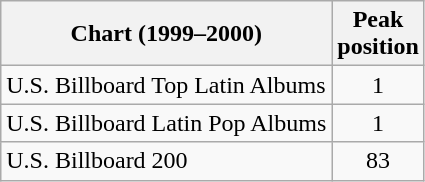<table class="wikitable">
<tr>
<th align="left">Chart (1999–2000)</th>
<th align="left">Peak<br> position</th>
</tr>
<tr>
<td align="left">U.S. Billboard Top Latin Albums</td>
<td align="center">1</td>
</tr>
<tr>
<td align="left">U.S. Billboard Latin Pop Albums</td>
<td align="center">1</td>
</tr>
<tr>
<td align="left">U.S. Billboard 200</td>
<td align="center">83</td>
</tr>
</table>
